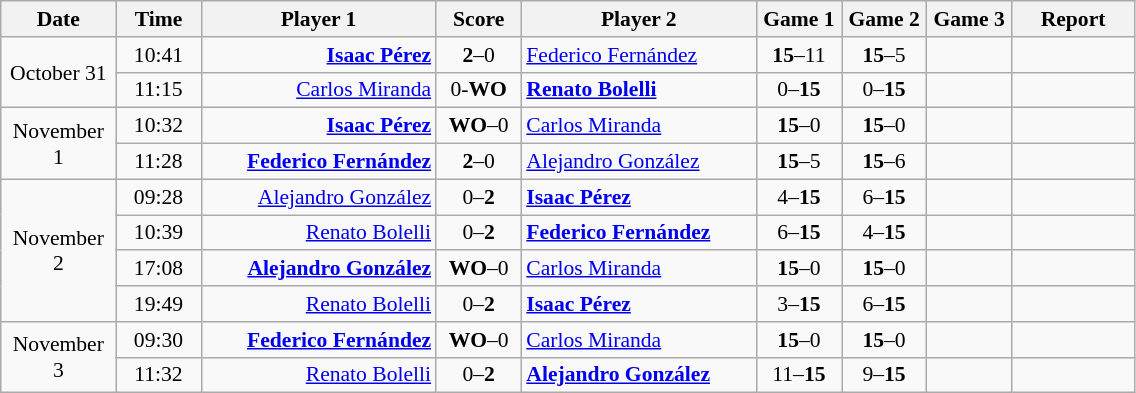<table class="wikitable" style="font-size:90%; text-align:center">
<tr>
<th width="70">Date</th>
<th width="50">Time</th>
<th width="150">Player 1</th>
<th width="50">Score</th>
<th width="150">Player 2</th>
<th width="50">Game 1</th>
<th width="50">Game 2</th>
<th width="50">Game 3</th>
<th width="75">Report</th>
</tr>
<tr>
<td rowspan="2">October 31</td>
<td>10:41</td>
<td align="right"><strong><a href='#'>Isaac Pérez</a></strong> </td>
<td><strong>2</strong>–0</td>
<td align="left"> <a href='#'>Federico Fernández</a></td>
<td><strong>15</strong>–11</td>
<td><strong>15</strong>–5</td>
<td></td>
<td></td>
</tr>
<tr>
<td>11:15</td>
<td align="right"><a href='#'>Carlos Miranda</a> </td>
<td>0-<strong>WO</strong></td>
<td align="left"> <strong><a href='#'>Renato Bolelli</a></strong></td>
<td>0–<strong>15</strong></td>
<td>0–<strong>15</strong></td>
<td></td>
<td></td>
</tr>
<tr>
<td rowspan="2">November 1</td>
<td>10:32</td>
<td align="right"><strong><a href='#'>Isaac Pérez</a></strong> </td>
<td><strong>WO</strong>–0</td>
<td align="left"> <a href='#'>Carlos Miranda</a></td>
<td><strong>15</strong>–0</td>
<td><strong>15</strong>–0</td>
<td></td>
<td></td>
</tr>
<tr>
<td>11:28</td>
<td align="right"><strong><a href='#'>Federico Fernández</a></strong> </td>
<td><strong>2</strong>–0</td>
<td align="left"> <a href='#'>Alejandro González</a></td>
<td><strong>15</strong>–5</td>
<td><strong>15</strong>–6</td>
<td></td>
<td></td>
</tr>
<tr>
<td rowspan="4">November 2</td>
<td>09:28</td>
<td align="right"><a href='#'>Alejandro González</a> </td>
<td>0–<strong>2</strong></td>
<td align="left"> <strong><a href='#'>Isaac Pérez</a></strong></td>
<td>4–<strong>15</strong></td>
<td>6–<strong>15</strong></td>
<td></td>
<td></td>
</tr>
<tr>
<td>10:39</td>
<td align="right"><a href='#'>Renato Bolelli</a> </td>
<td>0–<strong>2</strong></td>
<td align="left"> <strong><a href='#'>Federico Fernández</a></strong></td>
<td>6–<strong>15</strong></td>
<td>4–<strong>15</strong></td>
<td></td>
<td></td>
</tr>
<tr>
<td>17:08</td>
<td align="right"><strong><a href='#'>Alejandro González</a></strong> </td>
<td><strong>WO</strong>–0</td>
<td align="left"> <a href='#'>Carlos Miranda</a></td>
<td><strong>15</strong>–0</td>
<td><strong>15</strong>–0</td>
<td></td>
<td></td>
</tr>
<tr>
<td>19:49</td>
<td align="right"><a href='#'>Renato Bolelli</a> </td>
<td>0–<strong>2</strong></td>
<td align="left"> <strong><a href='#'>Isaac Pérez</a></strong></td>
<td>3–<strong>15</strong></td>
<td>6–<strong>15</strong></td>
<td></td>
<td></td>
</tr>
<tr>
<td rowspan="2">November 3</td>
<td>09:30</td>
<td align="right"><strong><a href='#'>Federico Fernández</a></strong> </td>
<td><strong>WO</strong>–0</td>
<td align="left"> <a href='#'>Carlos Miranda</a></td>
<td><strong>15</strong>–0</td>
<td><strong>15</strong>–0</td>
<td></td>
<td></td>
</tr>
<tr>
<td>11:32</td>
<td align="right"><a href='#'>Renato Bolelli</a> </td>
<td>0–<strong>2</strong></td>
<td align="left"> <strong><a href='#'>Alejandro González</a></strong></td>
<td>11–<strong>15</strong></td>
<td>9–<strong>15</strong></td>
<td></td>
<td></td>
</tr>
</table>
